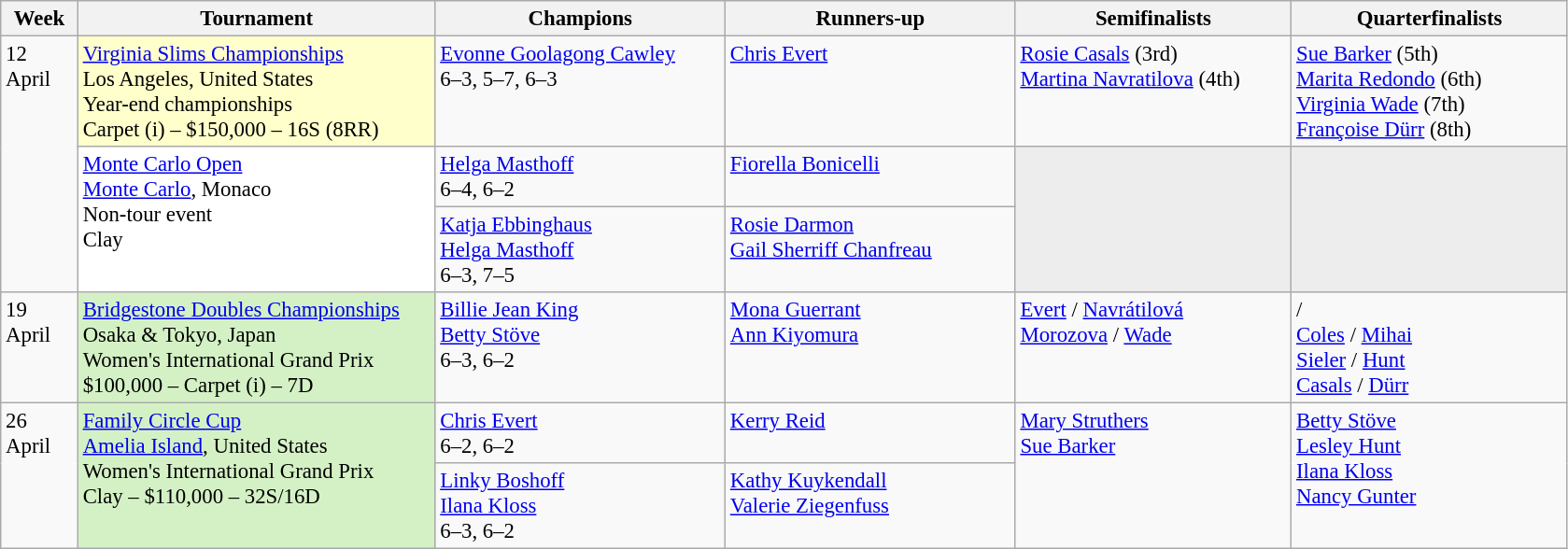<table class=wikitable style=font-size:95%>
<tr>
<th style="width:48px;">Week</th>
<th style="width:248px;">Tournament</th>
<th style="width:200px;">Champions</th>
<th style="width:200px;">Runners-up</th>
<th style="width:190px;">Semifinalists</th>
<th style="width:190px;">Quarterfinalists</th>
</tr>
<tr valign=top>
<td rowspan=3>12 April</td>
<td style="background:#ffc;"><a href='#'>Virginia Slims Championships</a><br> Los Angeles, United States<br>Year-end championships<br>Carpet (i) – $150,000 – 16S (8RR)</td>
<td> <a href='#'>Evonne Goolagong Cawley</a> <br>6–3, 5–7, 6–3</td>
<td> <a href='#'>Chris Evert</a></td>
<td> <a href='#'>Rosie Casals</a> (3rd) <br>  <a href='#'>Martina Navratilova</a> (4th)</td>
<td> <a href='#'>Sue Barker</a> (5th) <br>  <a href='#'>Marita Redondo</a> (6th) <br>  <a href='#'>Virginia Wade</a> (7th) <br>  <a href='#'>Françoise Dürr</a> (8th)</td>
</tr>
<tr valign=top>
<td style="background:#fff;" rowspan=2><a href='#'>Monte Carlo Open</a><br><a href='#'>Monte Carlo</a>, Monaco<br>Non-tour event<br>Clay</td>
<td> <a href='#'>Helga Masthoff</a><br>6–4, 6–2</td>
<td> <a href='#'>Fiorella Bonicelli</a></td>
<td rowspan=2 style="background:#ededed;"></td>
<td rowspan=2 style="background:#ededed;"></td>
</tr>
<tr valign=top>
<td> <a href='#'>Katja Ebbinghaus</a><br>  <a href='#'>Helga Masthoff</a><br>6–3, 7–5</td>
<td> <a href='#'>Rosie Darmon</a><br>  <a href='#'>Gail Sherriff Chanfreau</a></td>
</tr>
<tr valign=top>
<td>19 April</td>
<td rowspan=1 bgcolor=#D4F1C5><a href='#'>Bridgestone Doubles Championships</a><br> Osaka & Tokyo, Japan<br>Women's International Grand Prix<br>$100,000 – Carpet (i) – 7D</td>
<td> <a href='#'>Billie Jean King</a><br>  <a href='#'>Betty Stöve</a><br> 6–3, 6–2</td>
<td> <a href='#'>Mona Guerrant</a><br>  <a href='#'>Ann Kiyomura</a></td>
<td rowspan=1> <a href='#'>Evert</a> /  <a href='#'>Navrátilová</a><br> <a href='#'>Morozova</a> /  <a href='#'>Wade</a></td>
<td rowspan=1>/ <br> <a href='#'>Coles</a> /  <a href='#'>Mihai</a><br> <a href='#'>Sieler</a> /  <a href='#'>Hunt</a><br> <a href='#'>Casals</a> /  <a href='#'>Dürr</a></td>
</tr>
<tr valign=top>
<td rowspan=2>26 April</td>
<td style="background:#D4F1C5;" rowspan="2"><a href='#'>Family Circle Cup</a><br> <a href='#'>Amelia Island</a>, United States<br>Women's International Grand Prix<br>Clay – $110,000 – 32S/16D</td>
<td> <a href='#'>Chris Evert</a><br>6–2, 6–2</td>
<td> <a href='#'>Kerry Reid</a></td>
<td rowspan=2> <a href='#'>Mary Struthers</a><br> <a href='#'>Sue Barker</a></td>
<td rowspan=2> <a href='#'>Betty Stöve</a><br> <a href='#'>Lesley Hunt</a><br> <a href='#'>Ilana Kloss</a><br> <a href='#'>Nancy Gunter</a></td>
</tr>
<tr valign=top>
<td> <a href='#'>Linky Boshoff</a> <br>  <a href='#'>Ilana Kloss</a> <br>6–3, 6–2</td>
<td> <a href='#'>Kathy Kuykendall</a><br>  <a href='#'>Valerie Ziegenfuss</a></td>
</tr>
</table>
